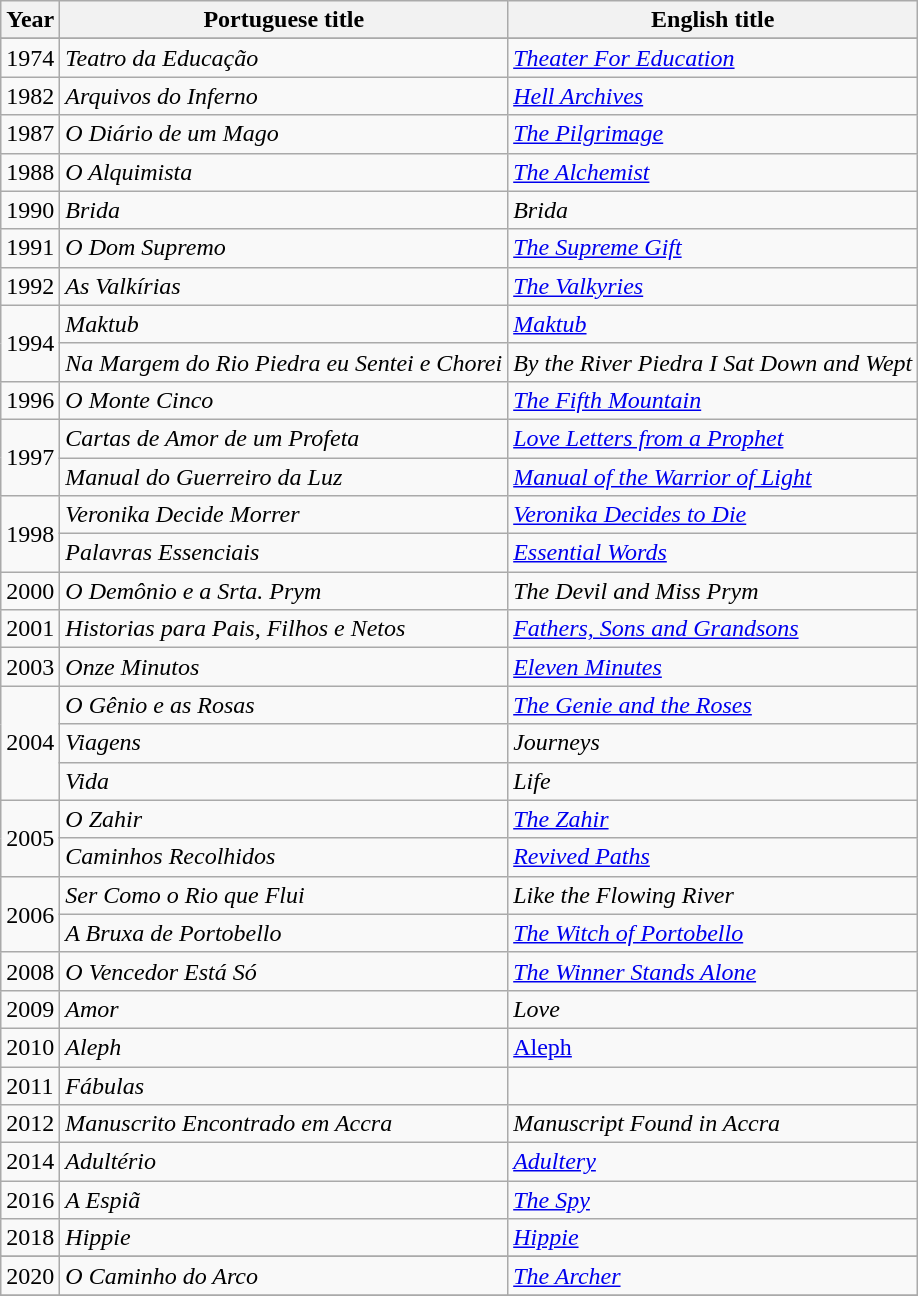<table class="wikitable">
<tr>
<th>Year</th>
<th>Portuguese title</th>
<th>English title</th>
</tr>
<tr>
</tr>
<tr>
<td>1974</td>
<td><em>Teatro da Educação</em></td>
<td><em><a href='#'>Theater For Education</a></em></td>
</tr>
<tr>
<td>1982</td>
<td><em>Arquivos do Inferno</em></td>
<td><em><a href='#'>Hell Archives</a></em></td>
</tr>
<tr>
<td>1987</td>
<td><em>O Diário de um Mago</em></td>
<td><em><a href='#'>The Pilgrimage</a></em></td>
</tr>
<tr>
<td>1988</td>
<td><em>O Alquimista</em></td>
<td><em><a href='#'>The Alchemist</a></em></td>
</tr>
<tr>
<td>1990</td>
<td><em>Brida</em></td>
<td><em>Brida</em></td>
</tr>
<tr>
<td>1991</td>
<td><em>O Dom Supremo</em></td>
<td><em><a href='#'>The Supreme Gift</a></em></td>
</tr>
<tr>
<td>1992</td>
<td><em>As Valkírias</em></td>
<td><em><a href='#'>The Valkyries</a></em></td>
</tr>
<tr>
<td rowspan="2">1994</td>
<td><em>Maktub</em></td>
<td><em><a href='#'>Maktub</a></em></td>
</tr>
<tr>
<td><em>Na Margem do Rio Piedra eu Sentei e Chorei</em></td>
<td><em>By the River Piedra I Sat Down and Wept</em></td>
</tr>
<tr>
<td>1996</td>
<td><em>O Monte Cinco</em></td>
<td><em><a href='#'>The Fifth Mountain</a></em></td>
</tr>
<tr>
<td rowspan="2">1997</td>
<td><em>Cartas de Amor de um Profeta</em></td>
<td><em><a href='#'>Love Letters from a Prophet</a></em></td>
</tr>
<tr>
<td><em>Manual do Guerreiro da Luz</em></td>
<td><em><a href='#'>Manual of the Warrior of Light</a></em></td>
</tr>
<tr>
<td rowspan="2">1998</td>
<td><em>Veronika Decide Morrer</em></td>
<td><em><a href='#'>Veronika Decides to Die</a></em></td>
</tr>
<tr>
<td><em>Palavras Essenciais</em></td>
<td><em><a href='#'>Essential Words</a></em></td>
</tr>
<tr>
<td>2000</td>
<td><em>O Demônio e a  Srta. Prym</em></td>
<td><em>The Devil and Miss Prym</em></td>
</tr>
<tr>
<td>2001</td>
<td><em>Historias para Pais, Filhos e Netos</em></td>
<td><em><a href='#'>Fathers, Sons and Grandsons</a></em></td>
</tr>
<tr>
<td>2003</td>
<td><em>Onze Minutos</em></td>
<td><em><a href='#'>Eleven Minutes</a></em></td>
</tr>
<tr>
<td rowspan="3">2004</td>
<td><em>O Gênio e as Rosas</em></td>
<td><em><a href='#'>The Genie and the Roses</a></em></td>
</tr>
<tr>
<td><em>Viagens</em></td>
<td><em>Journeys</em></td>
</tr>
<tr>
<td><em>Vida</em></td>
<td><em>Life</em></td>
</tr>
<tr>
<td rowspan="2">2005</td>
<td><em>O Zahir</em></td>
<td><em><a href='#'>The Zahir</a></em></td>
</tr>
<tr>
<td><em>Caminhos Recolhidos</em></td>
<td><em><a href='#'>Revived Paths</a></em></td>
</tr>
<tr>
<td rowspan="2">2006</td>
<td><em>Ser Como o Rio que Flui</em></td>
<td><em>Like the Flowing River</em></td>
</tr>
<tr>
<td><em>A Bruxa de Portobello</em></td>
<td><em><a href='#'>The Witch of Portobello</a></em></td>
</tr>
<tr>
<td>2008</td>
<td><em>O Vencedor Está Só</em></td>
<td><em><a href='#'>The Winner Stands Alone</a></em></td>
</tr>
<tr>
<td>2009</td>
<td><em>Amor</em></td>
<td><em>Love</em></td>
</tr>
<tr>
<td>2010</td>
<td><em>Aleph</em></td>
<td><em><a href='#'></em>Aleph<em></a></em></td>
</tr>
<tr>
<td>2011</td>
<td><em>Fábulas</em></td>
<td></td>
</tr>
<tr>
<td>2012</td>
<td><em>Manuscrito Encontrado em Accra</em></td>
<td><em>Manuscript Found in Accra</em></td>
</tr>
<tr>
<td>2014</td>
<td><em>Adultério</em></td>
<td><a href='#'><em>Adultery</em></a></td>
</tr>
<tr>
<td>2016</td>
<td><em>A Espiã</em></td>
<td><a href='#'><em>The Spy</em></a></td>
</tr>
<tr>
<td>2018</td>
<td><em>Hippie</em></td>
<td><em><a href='#'>Hippie</a></em></td>
</tr>
<tr>
</tr>
<tr>
<td>2020</td>
<td><em>O Caminho do Arco</em></td>
<td><a href='#'><em>The Archer</em></a></td>
</tr>
<tr>
</tr>
</table>
